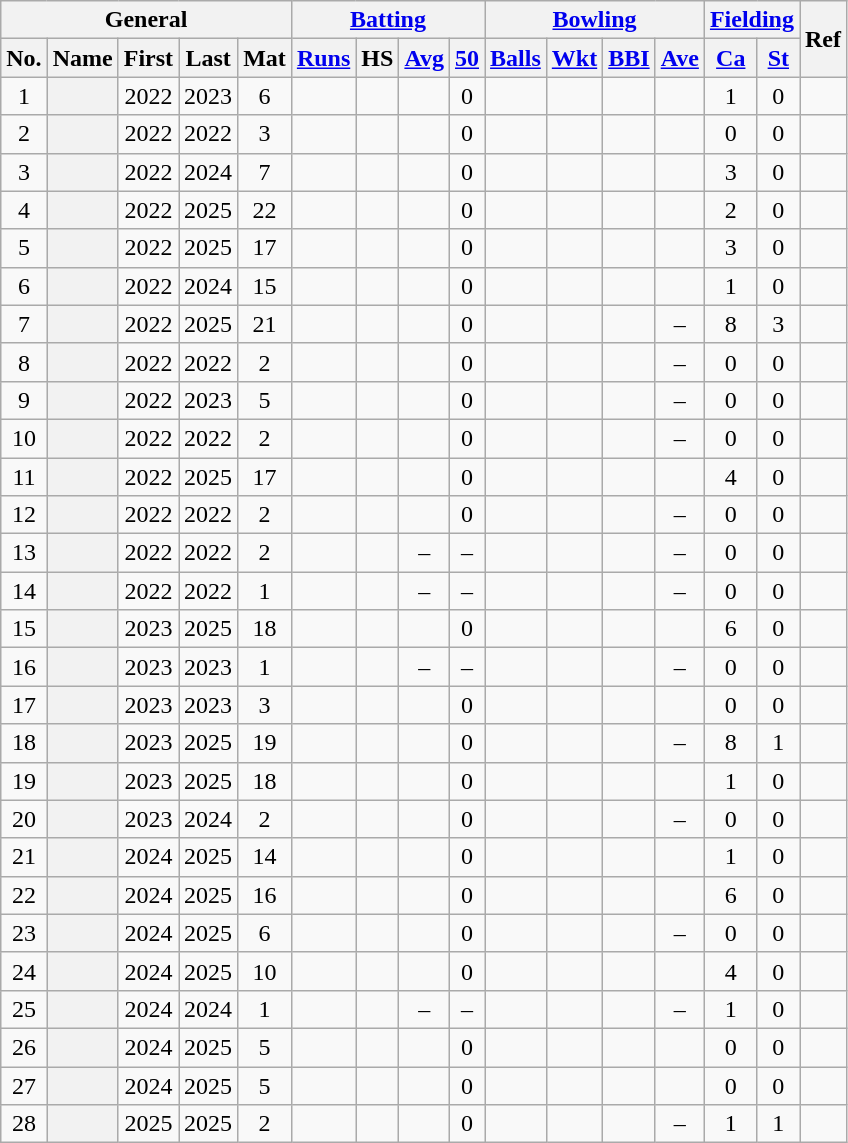<table class="wikitable plainrowheaders sortable">
<tr align="center">
<th scope="col" colspan=5 class="unsortable">General</th>
<th scope="col" colspan=4 class="unsortable"><a href='#'>Batting</a></th>
<th scope="col" colspan=4 class="unsortable"><a href='#'>Bowling</a></th>
<th scope="col" colspan=2 class="unsortable"><a href='#'>Fielding</a></th>
<th scope="col" rowspan=2 class="unsortable">Ref</th>
</tr>
<tr align="center">
<th scope="col">No.</th>
<th scope="col">Name</th>
<th scope="col">First</th>
<th scope="col">Last</th>
<th scope="col">Mat</th>
<th scope="col"><a href='#'>Runs</a></th>
<th scope="col">HS</th>
<th scope="col"><a href='#'>Avg</a></th>
<th scope="col"><a href='#'>50</a></th>
<th scope="col"><a href='#'>Balls</a></th>
<th scope="col"><a href='#'>Wkt</a></th>
<th scope="col"><a href='#'>BBI</a></th>
<th scope="col"><a href='#'>Ave</a></th>
<th scope="col"><a href='#'>Ca</a></th>
<th scope="col"><a href='#'>St</a></th>
</tr>
<tr align="center">
<td>1</td>
<th scope="row"></th>
<td>2022</td>
<td>2023</td>
<td>6</td>
<td></td>
<td></td>
<td></td>
<td>0</td>
<td></td>
<td></td>
<td></td>
<td></td>
<td>1</td>
<td>0</td>
<td></td>
</tr>
<tr align="center">
<td>2</td>
<th scope="row"></th>
<td>2022</td>
<td>2022</td>
<td>3</td>
<td></td>
<td></td>
<td></td>
<td>0</td>
<td></td>
<td></td>
<td></td>
<td></td>
<td>0</td>
<td>0</td>
<td></td>
</tr>
<tr align="center">
<td>3</td>
<th scope="row"></th>
<td>2022</td>
<td>2024</td>
<td>7</td>
<td></td>
<td></td>
<td></td>
<td>0</td>
<td></td>
<td></td>
<td></td>
<td></td>
<td>3</td>
<td>0</td>
<td></td>
</tr>
<tr align="center">
<td>4</td>
<th scope="row"></th>
<td>2022</td>
<td>2025</td>
<td>22</td>
<td></td>
<td></td>
<td></td>
<td>0</td>
<td></td>
<td></td>
<td></td>
<td></td>
<td>2</td>
<td>0</td>
<td></td>
</tr>
<tr align="center">
<td>5</td>
<th scope="row"></th>
<td>2022</td>
<td>2025</td>
<td>17</td>
<td></td>
<td></td>
<td></td>
<td>0</td>
<td></td>
<td></td>
<td></td>
<td></td>
<td>3</td>
<td>0</td>
<td></td>
</tr>
<tr align="center">
<td>6</td>
<th scope="row"></th>
<td>2022</td>
<td>2024</td>
<td>15</td>
<td></td>
<td></td>
<td></td>
<td>0</td>
<td></td>
<td></td>
<td></td>
<td></td>
<td>1</td>
<td>0</td>
<td></td>
</tr>
<tr align="center">
<td>7</td>
<th scope="row"></th>
<td>2022</td>
<td>2025</td>
<td>21</td>
<td></td>
<td></td>
<td></td>
<td>0</td>
<td></td>
<td></td>
<td></td>
<td>–</td>
<td>8</td>
<td>3</td>
<td></td>
</tr>
<tr align="center">
<td>8</td>
<th scope="row"></th>
<td>2022</td>
<td>2022</td>
<td>2</td>
<td></td>
<td></td>
<td></td>
<td>0</td>
<td></td>
<td></td>
<td></td>
<td>–</td>
<td>0</td>
<td>0</td>
<td></td>
</tr>
<tr align="center">
<td>9</td>
<th scope="row"></th>
<td>2022</td>
<td>2023</td>
<td>5</td>
<td></td>
<td></td>
<td></td>
<td>0</td>
<td></td>
<td></td>
<td></td>
<td>–</td>
<td>0</td>
<td>0</td>
<td></td>
</tr>
<tr align="center">
<td>10</td>
<th scope="row"></th>
<td>2022</td>
<td>2022</td>
<td>2</td>
<td></td>
<td></td>
<td></td>
<td>0</td>
<td></td>
<td></td>
<td></td>
<td>–</td>
<td>0</td>
<td>0</td>
<td></td>
</tr>
<tr align="center">
<td>11</td>
<th scope="row"></th>
<td>2022</td>
<td>2025</td>
<td>17</td>
<td></td>
<td></td>
<td></td>
<td>0</td>
<td></td>
<td></td>
<td></td>
<td></td>
<td>4</td>
<td>0</td>
<td></td>
</tr>
<tr align="center">
<td>12</td>
<th scope="row"></th>
<td>2022</td>
<td>2022</td>
<td>2</td>
<td></td>
<td></td>
<td></td>
<td>0</td>
<td></td>
<td></td>
<td></td>
<td>–</td>
<td>0</td>
<td>0</td>
<td></td>
</tr>
<tr align="center">
<td>13</td>
<th scope="row"></th>
<td>2022</td>
<td>2022</td>
<td>2</td>
<td></td>
<td></td>
<td>–</td>
<td>–</td>
<td></td>
<td></td>
<td></td>
<td>–</td>
<td>0</td>
<td>0</td>
<td></td>
</tr>
<tr align="center">
<td>14</td>
<th scope="row"></th>
<td>2022</td>
<td>2022</td>
<td>1</td>
<td></td>
<td></td>
<td>–</td>
<td>–</td>
<td></td>
<td></td>
<td></td>
<td>–</td>
<td>0</td>
<td>0</td>
<td></td>
</tr>
<tr align="center">
<td>15</td>
<th scope="row"></th>
<td>2023</td>
<td>2025</td>
<td>18</td>
<td></td>
<td></td>
<td></td>
<td>0</td>
<td></td>
<td></td>
<td></td>
<td></td>
<td>6</td>
<td>0</td>
<td></td>
</tr>
<tr align="center">
<td>16</td>
<th scope="row"></th>
<td>2023</td>
<td>2023</td>
<td>1</td>
<td></td>
<td></td>
<td>–</td>
<td>–</td>
<td></td>
<td></td>
<td></td>
<td>–</td>
<td>0</td>
<td>0</td>
<td></td>
</tr>
<tr align="center">
<td>17</td>
<th scope="row"></th>
<td>2023</td>
<td>2023</td>
<td>3</td>
<td></td>
<td></td>
<td></td>
<td>0</td>
<td></td>
<td></td>
<td></td>
<td></td>
<td>0</td>
<td>0</td>
<td></td>
</tr>
<tr align="center">
<td>18</td>
<th scope="row"></th>
<td>2023</td>
<td>2025</td>
<td>19</td>
<td></td>
<td></td>
<td></td>
<td>0</td>
<td></td>
<td></td>
<td></td>
<td>–</td>
<td>8</td>
<td>1</td>
<td></td>
</tr>
<tr align="center">
<td>19</td>
<th scope="row"></th>
<td>2023</td>
<td>2025</td>
<td>18</td>
<td></td>
<td></td>
<td></td>
<td>0</td>
<td></td>
<td></td>
<td></td>
<td></td>
<td>1</td>
<td>0</td>
<td></td>
</tr>
<tr align="center">
<td>20</td>
<th scope="row"></th>
<td>2023</td>
<td>2024</td>
<td>2</td>
<td></td>
<td></td>
<td></td>
<td>0</td>
<td></td>
<td></td>
<td></td>
<td>–</td>
<td>0</td>
<td>0</td>
<td></td>
</tr>
<tr align="center">
<td>21</td>
<th scope="row"></th>
<td>2024</td>
<td>2025</td>
<td>14</td>
<td></td>
<td></td>
<td></td>
<td>0</td>
<td></td>
<td></td>
<td></td>
<td></td>
<td>1</td>
<td>0</td>
<td></td>
</tr>
<tr align="center">
<td>22</td>
<th scope="row"></th>
<td>2024</td>
<td>2025</td>
<td>16</td>
<td></td>
<td></td>
<td></td>
<td>0</td>
<td></td>
<td></td>
<td></td>
<td></td>
<td>6</td>
<td>0</td>
<td></td>
</tr>
<tr align="center">
<td>23</td>
<th scope="row"></th>
<td>2024</td>
<td>2025</td>
<td>6</td>
<td></td>
<td></td>
<td></td>
<td>0</td>
<td></td>
<td></td>
<td></td>
<td>–</td>
<td>0</td>
<td>0</td>
<td></td>
</tr>
<tr align="center">
<td>24</td>
<th scope="row"></th>
<td>2024</td>
<td>2025</td>
<td>10</td>
<td></td>
<td></td>
<td></td>
<td>0</td>
<td></td>
<td></td>
<td></td>
<td></td>
<td>4</td>
<td>0</td>
<td></td>
</tr>
<tr align="center">
<td>25</td>
<th scope="row"></th>
<td>2024</td>
<td>2024</td>
<td>1</td>
<td></td>
<td></td>
<td>–</td>
<td>–</td>
<td></td>
<td></td>
<td></td>
<td>–</td>
<td>1</td>
<td>0</td>
<td></td>
</tr>
<tr align="center">
<td>26</td>
<th scope="row"></th>
<td>2024</td>
<td>2025</td>
<td>5</td>
<td></td>
<td></td>
<td></td>
<td>0</td>
<td></td>
<td></td>
<td></td>
<td></td>
<td>0</td>
<td>0</td>
<td></td>
</tr>
<tr align="center">
<td>27</td>
<th scope="row"></th>
<td>2024</td>
<td>2025</td>
<td>5</td>
<td></td>
<td></td>
<td></td>
<td>0</td>
<td></td>
<td></td>
<td></td>
<td></td>
<td>0</td>
<td>0</td>
<td></td>
</tr>
<tr align="center">
<td>28</td>
<th scope="row"></th>
<td>2025</td>
<td>2025</td>
<td>2</td>
<td></td>
<td></td>
<td></td>
<td>0</td>
<td></td>
<td></td>
<td></td>
<td>–</td>
<td>1</td>
<td>1</td>
<td></td>
</tr>
</table>
